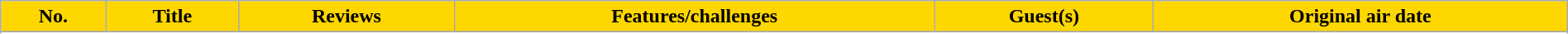<table class="wikitable plainrowheaders" style="width:100%;">
<tr>
<th scope="col" style="background:#FFD700;">No.</th>
<th scope="col" style="background:#FFD700;">Title</th>
<th scope="col" style="background:#FFD700;">Reviews</th>
<th scope="col" style="background:#FFD700;">Features/challenges</th>
<th scope="col" style="background:#FFD700;">Guest(s)</th>
<th scope="col" style="background:#FFD700;">Original air date</th>
</tr>
<tr>
</tr>
<tr>
</tr>
</table>
